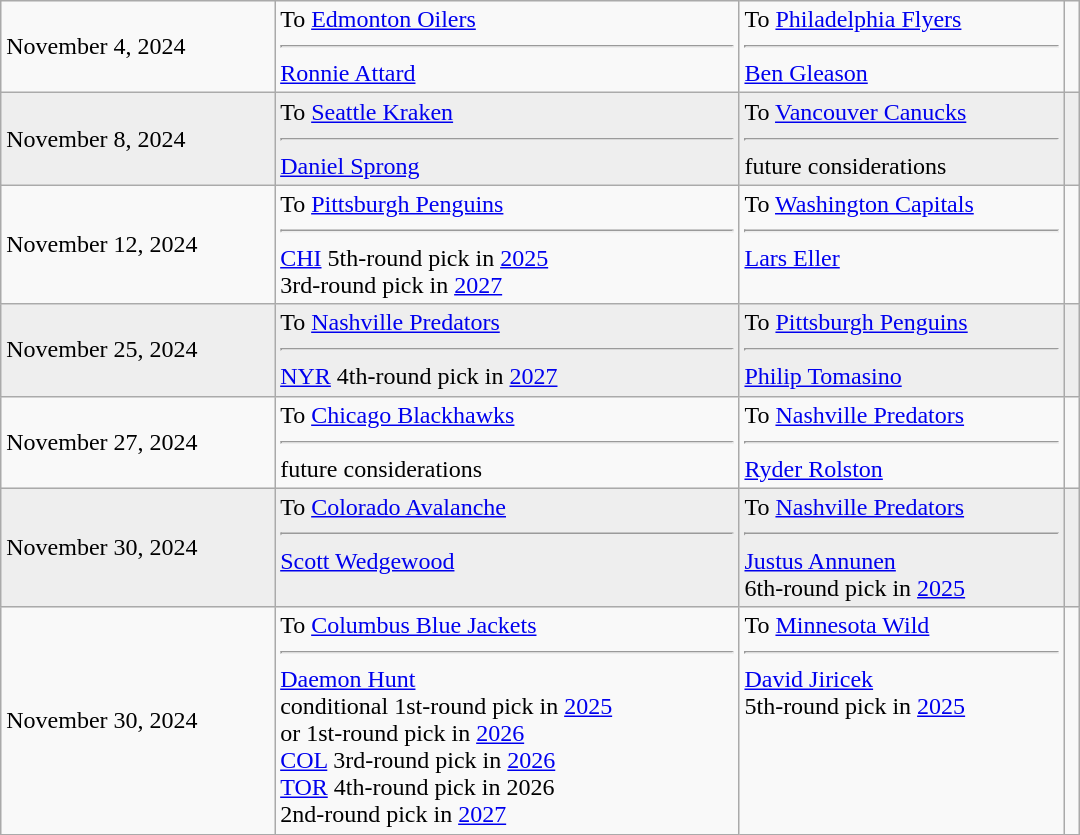<table cellspacing=0 class="wikitable" style="border:1px solid #999999; width:720px;">
<tr>
<td>November 4, 2024</td>
<td valign="top">To <a href='#'>Edmonton Oilers</a><hr><a href='#'>Ronnie Attard</a></td>
<td valign="top">To <a href='#'>Philadelphia Flyers</a><hr><a href='#'>Ben Gleason</a></td>
<td></td>
</tr>
<tr bgcolor="eeeeee">
<td>November 8, 2024</td>
<td valign="top">To <a href='#'>Seattle Kraken</a><hr><a href='#'>Daniel Sprong</a></td>
<td valign="top">To <a href='#'>Vancouver Canucks</a><hr><span>future considerations</span></td>
<td></td>
</tr>
<tr>
<td>November 12, 2024</td>
<td valign="top">To <a href='#'>Pittsburgh Penguins</a><hr><a href='#'>CHI</a> 5th-round pick in <a href='#'>2025</a><br>3rd-round pick in <a href='#'>2027</a></td>
<td valign="top">To <a href='#'>Washington Capitals</a><hr><a href='#'>Lars Eller</a></td>
<td></td>
</tr>
<tr bgcolor="eeeeee">
<td>November 25, 2024</td>
<td valign="top">To <a href='#'>Nashville Predators</a><hr><a href='#'>NYR</a> 4th-round pick in <a href='#'>2027</a></td>
<td valign="top">To <a href='#'>Pittsburgh Penguins</a><hr><a href='#'>Philip Tomasino</a></td>
<td></td>
</tr>
<tr>
<td>November 27, 2024</td>
<td valign="top">To <a href='#'>Chicago Blackhawks</a><hr><span>future considerations</span></td>
<td valign="top">To <a href='#'>Nashville Predators</a><hr><a href='#'>Ryder Rolston</a></td>
<td></td>
</tr>
<tr bgcolor="eeeeee">
<td>November 30, 2024</td>
<td valign="top">To <a href='#'>Colorado Avalanche</a><hr><a href='#'>Scott Wedgewood</a></td>
<td valign="top">To <a href='#'>Nashville Predators</a><hr><a href='#'>Justus Annunen</a><br>6th-round pick in <a href='#'>2025</a></td>
<td></td>
</tr>
<tr>
<td>November 30, 2024</td>
<td valign="top">To <a href='#'>Columbus Blue Jackets</a><hr><a href='#'>Daemon Hunt</a><br><span>conditional</span> 1st-round pick in <a href='#'>2025</a><br>or 1st-round pick in <a href='#'>2026</a><br><a href='#'>COL</a> 3rd-round pick in <a href='#'>2026</a><br><a href='#'>TOR</a> 4th-round pick in 2026<br>2nd-round pick in <a href='#'>2027</a></td>
<td valign="top">To <a href='#'>Minnesota Wild</a><hr><a href='#'>David Jiricek</a><br>5th-round pick in <a href='#'>2025</a></td>
<td></td>
</tr>
</table>
